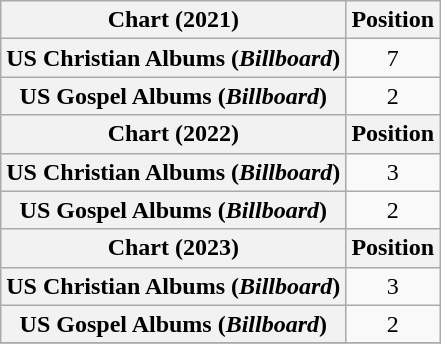<table class="wikitable plainrowheaders" style="text-align:center">
<tr>
<th scope="col">Chart (2021)</th>
<th scope="col">Position</th>
</tr>
<tr>
<th scope="row">US Christian Albums (<em>Billboard</em>)</th>
<td>7</td>
</tr>
<tr>
<th scope="row">US Gospel Albums (<em>Billboard</em>)</th>
<td>2</td>
</tr>
<tr>
<th scope="col">Chart (2022)</th>
<th scope="col">Position</th>
</tr>
<tr>
<th scope="row">US Christian Albums (<em>Billboard</em>)</th>
<td>3</td>
</tr>
<tr>
<th scope="row">US Gospel Albums (<em>Billboard</em>)</th>
<td>2</td>
</tr>
<tr>
<th scope="col">Chart (2023)</th>
<th scope="col">Position</th>
</tr>
<tr>
<th scope="row">US Christian Albums (<em>Billboard</em>)</th>
<td>3</td>
</tr>
<tr>
<th scope="row">US Gospel Albums (<em>Billboard</em>)</th>
<td>2</td>
</tr>
<tr>
</tr>
</table>
